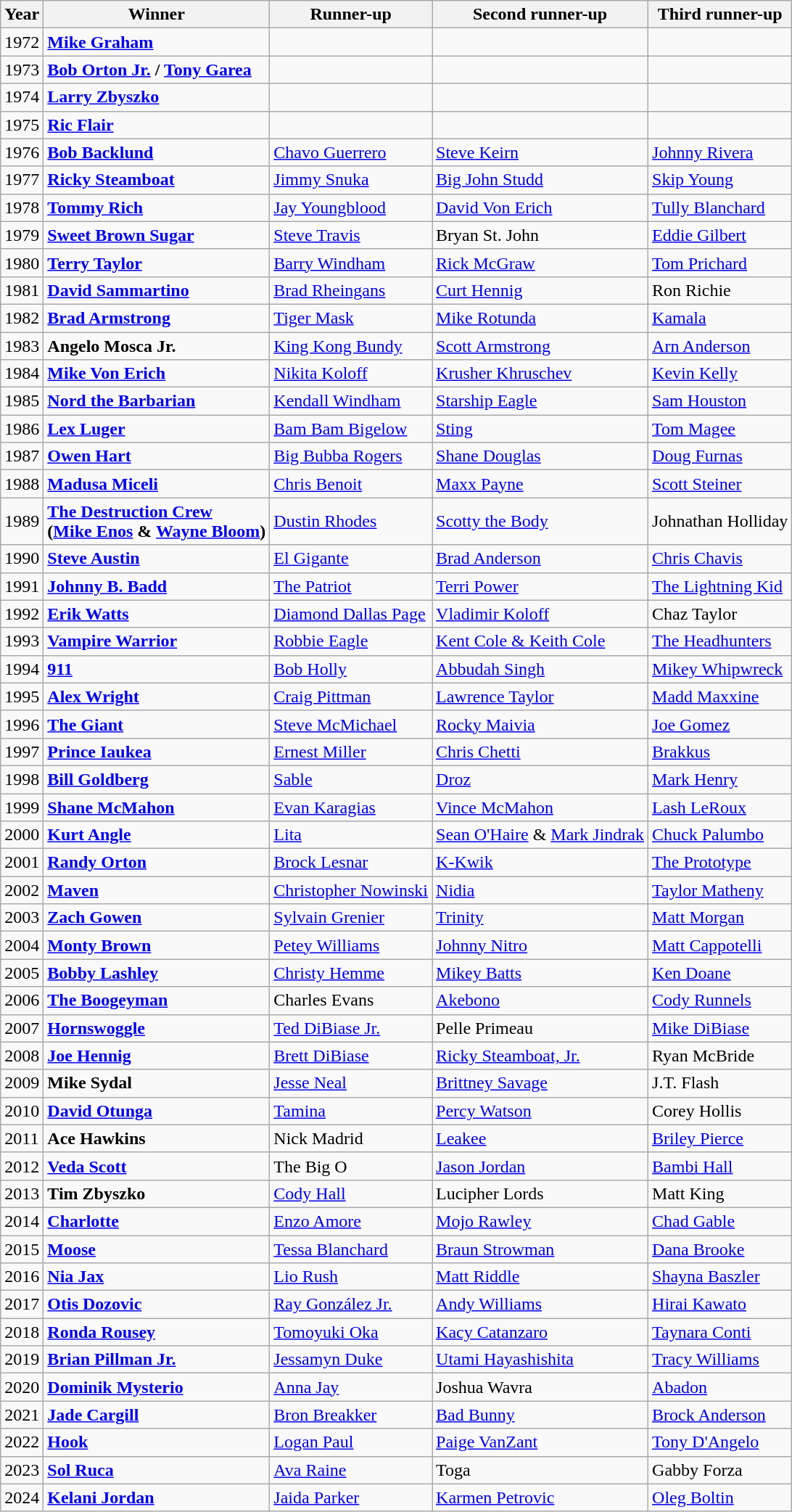<table class="wikitable">
<tr>
<th>Year</th>
<th>Winner</th>
<th>Runner-up</th>
<th>Second runner-up</th>
<th>Third runner-up</th>
</tr>
<tr>
<td>1972</td>
<td><strong><a href='#'>Mike Graham</a></strong></td>
<td></td>
<td></td>
<td></td>
</tr>
<tr>
<td>1973</td>
<td><strong><a href='#'>Bob Orton Jr.</a> / <a href='#'>Tony Garea</a></strong></td>
<td></td>
<td></td>
<td></td>
</tr>
<tr>
<td>1974</td>
<td><strong><a href='#'>Larry Zbyszko</a></strong></td>
<td></td>
<td></td>
<td></td>
</tr>
<tr>
<td>1975</td>
<td><strong><a href='#'>Ric Flair</a></strong></td>
<td></td>
<td></td>
<td></td>
</tr>
<tr>
<td>1976</td>
<td><strong><a href='#'>Bob Backlund</a></strong></td>
<td><a href='#'>Chavo Guerrero</a></td>
<td><a href='#'>Steve Keirn</a></td>
<td><a href='#'>Johnny Rivera</a></td>
</tr>
<tr>
<td>1977</td>
<td><strong><a href='#'>Ricky Steamboat</a></strong></td>
<td><a href='#'>Jimmy Snuka</a></td>
<td><a href='#'>Big John Studd</a></td>
<td><a href='#'>Skip Young</a></td>
</tr>
<tr>
<td>1978</td>
<td><strong><a href='#'>Tommy Rich</a></strong></td>
<td><a href='#'>Jay Youngblood</a></td>
<td><a href='#'>David Von Erich</a></td>
<td><a href='#'>Tully Blanchard</a></td>
</tr>
<tr>
<td>1979</td>
<td><strong><a href='#'>Sweet Brown Sugar</a></strong></td>
<td><a href='#'>Steve Travis</a></td>
<td>Bryan St. John</td>
<td><a href='#'>Eddie Gilbert</a></td>
</tr>
<tr>
<td>1980</td>
<td><strong><a href='#'>Terry Taylor</a></strong></td>
<td><a href='#'>Barry Windham</a></td>
<td><a href='#'>Rick McGraw</a></td>
<td><a href='#'>Tom Prichard</a></td>
</tr>
<tr>
<td>1981</td>
<td><strong><a href='#'>David Sammartino</a></strong></td>
<td><a href='#'>Brad Rheingans</a></td>
<td><a href='#'>Curt Hennig</a></td>
<td>Ron Richie</td>
</tr>
<tr>
<td>1982</td>
<td><strong><a href='#'>Brad Armstrong</a></strong></td>
<td><a href='#'>Tiger Mask</a></td>
<td><a href='#'>Mike Rotunda</a></td>
<td><a href='#'>Kamala</a></td>
</tr>
<tr>
<td>1983</td>
<td><strong>Angelo Mosca Jr.</strong></td>
<td><a href='#'>King Kong Bundy</a></td>
<td><a href='#'>Scott Armstrong</a></td>
<td><a href='#'>Arn Anderson</a></td>
</tr>
<tr>
<td>1984</td>
<td><strong><a href='#'>Mike Von Erich</a></strong></td>
<td><a href='#'>Nikita Koloff</a></td>
<td><a href='#'>Krusher Khruschev</a></td>
<td><a href='#'>Kevin Kelly</a></td>
</tr>
<tr>
<td>1985</td>
<td><strong><a href='#'>Nord the Barbarian</a></strong></td>
<td><a href='#'>Kendall Windham</a></td>
<td><a href='#'>Starship Eagle</a></td>
<td><a href='#'>Sam Houston</a></td>
</tr>
<tr>
<td>1986</td>
<td><strong><a href='#'>Lex Luger</a></strong></td>
<td><a href='#'>Bam Bam Bigelow</a></td>
<td><a href='#'>Sting</a></td>
<td><a href='#'>Tom Magee</a></td>
</tr>
<tr>
<td>1987</td>
<td><strong><a href='#'>Owen Hart</a></strong></td>
<td><a href='#'>Big Bubba Rogers</a></td>
<td><a href='#'>Shane Douglas</a></td>
<td><a href='#'>Doug Furnas</a></td>
</tr>
<tr>
<td>1988</td>
<td><strong><a href='#'>Madusa Miceli</a></strong></td>
<td><a href='#'>Chris Benoit</a></td>
<td><a href='#'>Maxx Payne</a></td>
<td><a href='#'>Scott Steiner</a></td>
</tr>
<tr>
<td>1989</td>
<td><strong><a href='#'>The Destruction Crew</a><br>(<a href='#'>Mike Enos</a> & <a href='#'>Wayne Bloom</a>)</strong></td>
<td><a href='#'>Dustin Rhodes</a></td>
<td><a href='#'>Scotty the Body</a></td>
<td>Johnathan Holliday</td>
</tr>
<tr>
<td>1990</td>
<td><strong><a href='#'>Steve Austin</a></strong></td>
<td><a href='#'>El Gigante</a></td>
<td><a href='#'>Brad Anderson</a></td>
<td><a href='#'>Chris Chavis</a></td>
</tr>
<tr>
<td>1991</td>
<td><strong><a href='#'>Johnny B. Badd</a></strong></td>
<td><a href='#'>The Patriot</a></td>
<td><a href='#'>Terri Power</a></td>
<td><a href='#'>The Lightning Kid</a></td>
</tr>
<tr>
<td>1992</td>
<td><strong><a href='#'>Erik Watts</a></strong></td>
<td><a href='#'>Diamond Dallas Page</a></td>
<td><a href='#'>Vladimir Koloff</a></td>
<td>Chaz Taylor</td>
</tr>
<tr>
<td>1993</td>
<td><strong><a href='#'>Vampire Warrior</a></strong></td>
<td><a href='#'>Robbie Eagle</a></td>
<td><a href='#'>Kent Cole & Keith Cole</a></td>
<td><a href='#'>The Headhunters</a></td>
</tr>
<tr>
<td>1994</td>
<td><strong><a href='#'>911</a></strong></td>
<td><a href='#'>Bob Holly</a></td>
<td><a href='#'>Abbudah Singh</a></td>
<td><a href='#'>Mikey Whipwreck</a></td>
</tr>
<tr>
<td>1995</td>
<td><strong><a href='#'>Alex Wright</a></strong></td>
<td><a href='#'>Craig Pittman</a></td>
<td><a href='#'>Lawrence Taylor</a></td>
<td><a href='#'>Madd Maxxine</a></td>
</tr>
<tr>
<td>1996</td>
<td><strong><a href='#'>The Giant</a></strong></td>
<td><a href='#'>Steve McMichael</a></td>
<td><a href='#'>Rocky Maivia</a></td>
<td><a href='#'>Joe Gomez</a></td>
</tr>
<tr>
<td>1997</td>
<td><strong><a href='#'>Prince Iaukea</a></strong></td>
<td><a href='#'>Ernest Miller</a></td>
<td><a href='#'>Chris Chetti</a></td>
<td><a href='#'>Brakkus</a></td>
</tr>
<tr>
<td>1998</td>
<td><strong><a href='#'>Bill Goldberg</a></strong></td>
<td><a href='#'>Sable</a></td>
<td><a href='#'>Droz</a></td>
<td><a href='#'>Mark Henry</a></td>
</tr>
<tr>
<td>1999</td>
<td><strong><a href='#'>Shane McMahon</a></strong></td>
<td><a href='#'>Evan Karagias</a></td>
<td><a href='#'>Vince McMahon</a></td>
<td><a href='#'>Lash LeRoux</a></td>
</tr>
<tr>
<td>2000</td>
<td><strong><a href='#'>Kurt Angle</a></strong></td>
<td><a href='#'>Lita</a></td>
<td><a href='#'>Sean O'Haire</a> & <a href='#'>Mark Jindrak</a></td>
<td><a href='#'>Chuck Palumbo</a></td>
</tr>
<tr>
<td>2001</td>
<td><strong><a href='#'>Randy Orton</a></strong></td>
<td><a href='#'>Brock Lesnar</a></td>
<td><a href='#'>K-Kwik</a></td>
<td><a href='#'>The Prototype</a></td>
</tr>
<tr>
<td>2002</td>
<td><strong><a href='#'>Maven</a></strong></td>
<td><a href='#'>Christopher Nowinski</a></td>
<td><a href='#'>Nidia</a></td>
<td><a href='#'>Taylor Matheny</a></td>
</tr>
<tr>
<td>2003</td>
<td><strong><a href='#'>Zach Gowen</a></strong></td>
<td><a href='#'>Sylvain Grenier</a></td>
<td><a href='#'>Trinity</a></td>
<td><a href='#'>Matt Morgan</a></td>
</tr>
<tr>
<td>2004</td>
<td><strong><a href='#'>Monty Brown</a></strong></td>
<td><a href='#'>Petey Williams</a></td>
<td><a href='#'>Johnny Nitro</a></td>
<td><a href='#'>Matt Cappotelli</a></td>
</tr>
<tr>
<td>2005</td>
<td><strong><a href='#'>Bobby Lashley</a></strong></td>
<td><a href='#'>Christy Hemme</a></td>
<td><a href='#'>Mikey Batts</a></td>
<td><a href='#'>Ken Doane</a></td>
</tr>
<tr>
<td>2006</td>
<td><strong><a href='#'>The Boogeyman</a></strong></td>
<td>Charles Evans</td>
<td><a href='#'>Akebono</a></td>
<td><a href='#'>Cody Runnels</a></td>
</tr>
<tr>
<td>2007</td>
<td><strong><a href='#'>Hornswoggle</a></strong></td>
<td><a href='#'>Ted DiBiase Jr.</a></td>
<td>Pelle Primeau</td>
<td><a href='#'>Mike DiBiase</a></td>
</tr>
<tr>
<td>2008</td>
<td><strong><a href='#'>Joe Hennig</a></strong></td>
<td><a href='#'>Brett DiBiase</a></td>
<td><a href='#'>Ricky Steamboat, Jr.</a></td>
<td>Ryan McBride</td>
</tr>
<tr>
<td>2009</td>
<td><strong>Mike Sydal</strong></td>
<td><a href='#'>Jesse Neal</a></td>
<td><a href='#'>Brittney Savage</a></td>
<td>J.T. Flash</td>
</tr>
<tr>
<td>2010</td>
<td><strong><a href='#'>David Otunga</a></strong></td>
<td><a href='#'>Tamina</a></td>
<td><a href='#'>Percy Watson</a></td>
<td>Corey Hollis</td>
</tr>
<tr>
<td>2011</td>
<td><strong>Ace Hawkins</strong></td>
<td>Nick Madrid</td>
<td><a href='#'>Leakee</a></td>
<td><a href='#'>Briley Pierce</a></td>
</tr>
<tr>
<td>2012</td>
<td><strong><a href='#'>Veda Scott</a></strong></td>
<td>The Big O</td>
<td><a href='#'>Jason Jordan</a></td>
<td><a href='#'>Bambi Hall</a></td>
</tr>
<tr>
<td>2013</td>
<td><strong>Tim Zbyszko</strong></td>
<td><a href='#'>Cody Hall</a></td>
<td>Lucipher Lords</td>
<td>Matt King</td>
</tr>
<tr>
<td>2014</td>
<td><strong><a href='#'>Charlotte</a></strong></td>
<td><a href='#'>Enzo Amore</a></td>
<td><a href='#'>Mojo Rawley</a></td>
<td><a href='#'>Chad Gable</a></td>
</tr>
<tr>
<td>2015</td>
<td><strong><a href='#'>Moose</a></strong></td>
<td><a href='#'>Tessa Blanchard</a></td>
<td><a href='#'>Braun Strowman</a></td>
<td><a href='#'>Dana Brooke</a></td>
</tr>
<tr>
<td>2016</td>
<td><strong><a href='#'>Nia Jax</a></strong></td>
<td><a href='#'>Lio Rush</a></td>
<td><a href='#'>Matt Riddle</a></td>
<td><a href='#'>Shayna Baszler</a></td>
</tr>
<tr>
<td>2017</td>
<td><strong><a href='#'>Otis Dozovic</a></strong></td>
<td><a href='#'>Ray González Jr.</a></td>
<td><a href='#'>Andy Williams</a></td>
<td><a href='#'>Hirai Kawato</a></td>
</tr>
<tr>
<td>2018</td>
<td><strong><a href='#'>Ronda Rousey</a></strong></td>
<td><a href='#'>Tomoyuki Oka</a></td>
<td><a href='#'>Kacy Catanzaro</a></td>
<td><a href='#'>Taynara Conti</a></td>
</tr>
<tr>
<td>2019</td>
<td><strong><a href='#'>Brian Pillman Jr.</a></strong></td>
<td><a href='#'>Jessamyn Duke</a></td>
<td><a href='#'>Utami Hayashishita</a></td>
<td><a href='#'>Tracy Williams</a></td>
</tr>
<tr>
<td>2020</td>
<td><strong><a href='#'>Dominik Mysterio</a></strong></td>
<td><a href='#'>Anna Jay</a></td>
<td>Joshua Wavra</td>
<td><a href='#'>Abadon</a></td>
</tr>
<tr>
<td>2021</td>
<td><strong><a href='#'>Jade Cargill</a></strong></td>
<td><a href='#'>Bron Breakker</a></td>
<td><a href='#'>Bad Bunny</a></td>
<td><a href='#'>Brock Anderson</a></td>
</tr>
<tr>
<td>2022</td>
<td><strong><a href='#'>Hook</a></strong></td>
<td><a href='#'>Logan Paul</a></td>
<td><a href='#'>Paige VanZant</a></td>
<td><a href='#'>Tony D'Angelo</a></td>
</tr>
<tr>
<td>2023</td>
<td><strong><a href='#'>Sol Ruca</a></strong></td>
<td><a href='#'>Ava Raine</a></td>
<td>Toga</td>
<td>Gabby Forza</td>
</tr>
<tr>
<td>2024</td>
<td><strong><a href='#'>Kelani Jordan</a></strong></td>
<td><a href='#'>Jaida Parker</a></td>
<td><a href='#'>Karmen Petrovic</a></td>
<td><a href='#'>Oleg Boltin</a></td>
</tr>
</table>
